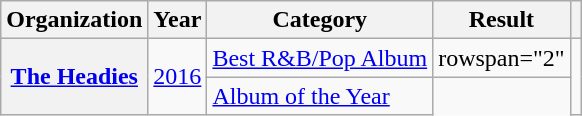<table class="wikitable sortable plainrowheaders" style="border:none; margin:0;">
<tr>
<th scope="col">Organization</th>
<th scope="col">Year</th>
<th scope="col">Category</th>
<th scope="col">Result</th>
<th class="unsortable" scope="col"></th>
</tr>
<tr>
<th scope="row" rowspan="2"><a href='#'>The Headies</a></th>
<td rowspan="2"><a href='#'>2016</a></td>
<td><a href='#'>Best R&B/Pop Album</a></td>
<td>rowspan="2" </td>
<td rowspan="2"></td>
</tr>
<tr>
<td><a href='#'>Album of the Year</a></td>
</tr>
<tr>
</tr>
</table>
